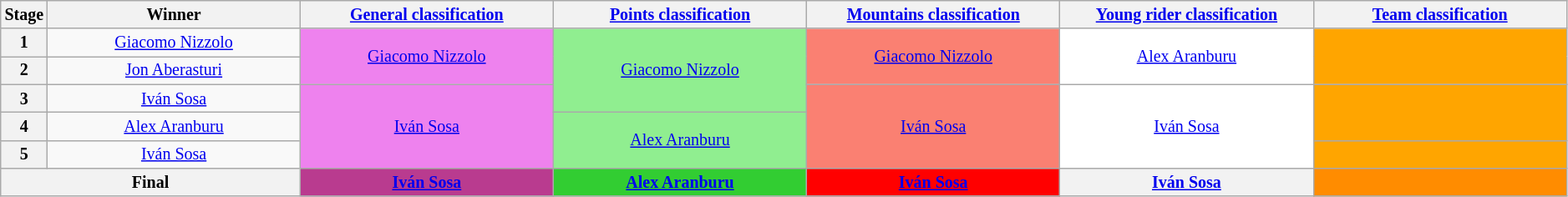<table class="wikitable" style="text-align: center; font-size:smaller;">
<tr>
<th style="width:1%;">Stage</th>
<th style="width:16.5%;">Winner</th>
<th style="width:16.5%;"><a href='#'>General classification</a><br></th>
<th style="width:16.5%;"><a href='#'>Points classification</a><br></th>
<th style="width:16.5%;"><a href='#'>Mountains classification</a><br></th>
<th style="width:16.5%;"><a href='#'>Young rider classification</a><br></th>
<th style="width:16.5%;"><a href='#'>Team classification</a></th>
</tr>
<tr>
<th>1</th>
<td><a href='#'>Giacomo Nizzolo</a></td>
<td style="background:violet" rowspan=2><a href='#'>Giacomo Nizzolo</a></td>
<td style="background:lightgreen;" rowspan=3><a href='#'>Giacomo Nizzolo</a></td>
<td style="background:salmon;" rowspan=2><a href='#'>Giacomo Nizzolo</a></td>
<td style="background:white;" rowspan=2><a href='#'>Alex Aranburu</a></td>
<td style="background:orange;" rowspan=2></td>
</tr>
<tr>
<th>2</th>
<td><a href='#'>Jon Aberasturi</a></td>
</tr>
<tr>
<th>3</th>
<td><a href='#'>Iván Sosa</a></td>
<td style="background:violet" rowspan=3><a href='#'>Iván Sosa</a></td>
<td style="background:salmon;" rowspan=3><a href='#'>Iván Sosa</a></td>
<td style="background:white;" rowspan=3><a href='#'>Iván Sosa</a></td>
<td style="background:orange;" rowspan=2></td>
</tr>
<tr>
<th>4</th>
<td><a href='#'>Alex Aranburu</a></td>
<td style="background:lightgreen;" rowspan=2><a href='#'>Alex Aranburu</a></td>
</tr>
<tr>
<th>5</th>
<td><a href='#'>Iván Sosa</a></td>
<td style="background:orange;"></td>
</tr>
<tr>
<th colspan=2><strong>Final</strong></th>
<th style="background:#B93B8F;"><a href='#'>Iván Sosa</a></th>
<th style="background:limegreen;"><a href='#'>Alex Aranburu</a></th>
<th style="background:red;"><a href='#'>Iván Sosa</a></th>
<th style="background:offwhite"><a href='#'>Iván Sosa</a></th>
<th style="background:darkorange;"></th>
</tr>
</table>
